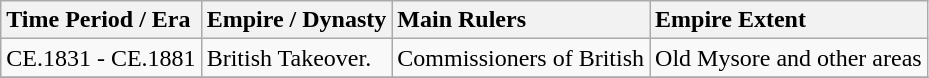<table class="wikitable">
<tr>
<th style="text-align: left;">Time Period / Era</th>
<th style="text-align: left;">Empire / Dynasty</th>
<th style="text-align: left;">Main Rulers</th>
<th style="text-align: left;">Empire Extent</th>
</tr>
<tr>
<td>CE.1831 - CE.1881</td>
<td>British Takeover.</td>
<td>Commissioners of British</td>
<td>Old Mysore and other areas</td>
</tr>
<tr>
</tr>
</table>
